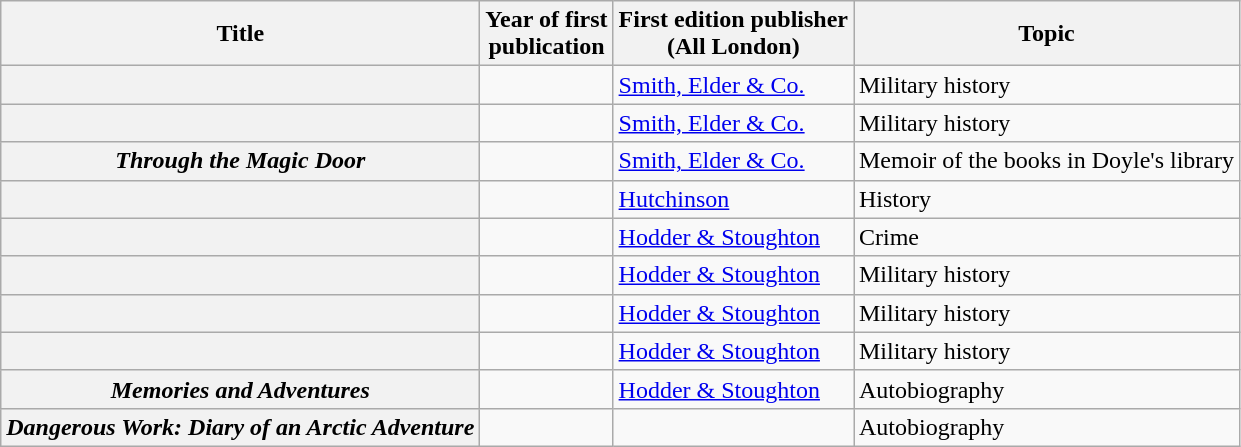<table class="wikitable plainrowheaders sortable" style="margin-right: 0;">
<tr>
<th scope="col">Title</th>
<th scope="col">Year of first<br>publication</th>
<th scope="col">First edition publisher<br>(All London)</th>
<th scope="col">Topic</th>
</tr>
<tr>
<th scope="row"></th>
<td></td>
<td><a href='#'>Smith, Elder & Co.</a></td>
<td>Military history</td>
</tr>
<tr>
<th scope="row"></th>
<td></td>
<td><a href='#'>Smith, Elder & Co.</a></td>
<td>Military history</td>
</tr>
<tr>
<th scope="row"><em>Through the Magic Door</em></th>
<td></td>
<td><a href='#'>Smith, Elder & Co.</a></td>
<td>Memoir of the books in Doyle's library</td>
</tr>
<tr>
<th scope="row"></th>
<td></td>
<td><a href='#'>Hutchinson</a></td>
<td>History</td>
</tr>
<tr>
<th scope="row"></th>
<td></td>
<td><a href='#'>Hodder & Stoughton</a></td>
<td>Crime</td>
</tr>
<tr>
<th scope="row"></th>
<td></td>
<td><a href='#'>Hodder & Stoughton</a></td>
<td>Military history</td>
</tr>
<tr>
<th scope="row"></th>
<td></td>
<td><a href='#'>Hodder & Stoughton</a></td>
<td>Military history</td>
</tr>
<tr>
<th scope="row"></th>
<td></td>
<td><a href='#'>Hodder & Stoughton</a></td>
<td>Military history</td>
</tr>
<tr>
<th scope="row"><em>Memories and Adventures</em></th>
<td></td>
<td><a href='#'>Hodder & Stoughton</a></td>
<td>Autobiography</td>
</tr>
<tr>
<th scope="row"><em>Dangerous Work: Diary of an Arctic Adventure</em></th>
<td></td>
<td></td>
<td>Autobiography</td>
</tr>
</table>
